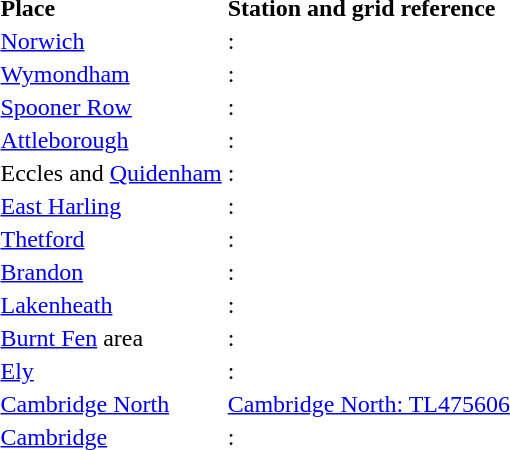<table ->
<tr>
<td><strong>Place</strong></td>
<td><strong>Station and grid reference</strong></td>
</tr>
<tr>
<td><a href='#'>Norwich</a></td>
<td>: </td>
</tr>
<tr>
<td><a href='#'>Wymondham</a></td>
<td>: </td>
</tr>
<tr>
<td><a href='#'>Spooner Row</a></td>
<td>: </td>
</tr>
<tr>
<td><a href='#'>Attleborough</a></td>
<td>: </td>
</tr>
<tr>
<td>Eccles and <a href='#'>Quidenham</a></td>
<td>: </td>
</tr>
<tr>
<td><a href='#'>East Harling</a></td>
<td>: </td>
</tr>
<tr>
<td><a href='#'>Thetford</a></td>
<td>: </td>
</tr>
<tr>
<td><a href='#'>Brandon</a></td>
<td>: </td>
</tr>
<tr>
<td><a href='#'>Lakenheath</a></td>
<td>: </td>
</tr>
<tr>
<td><a href='#'>Burnt Fen</a> area</td>
<td>: </td>
</tr>
<tr>
<td><a href='#'>Ely</a></td>
<td>: </td>
</tr>
<tr>
<td><a href='#'>Cambridge North</a></td>
<td><a href='#'>Cambridge North: TL475606</a></td>
</tr>
<tr>
<td><a href='#'>Cambridge</a></td>
<td>: </td>
</tr>
</table>
